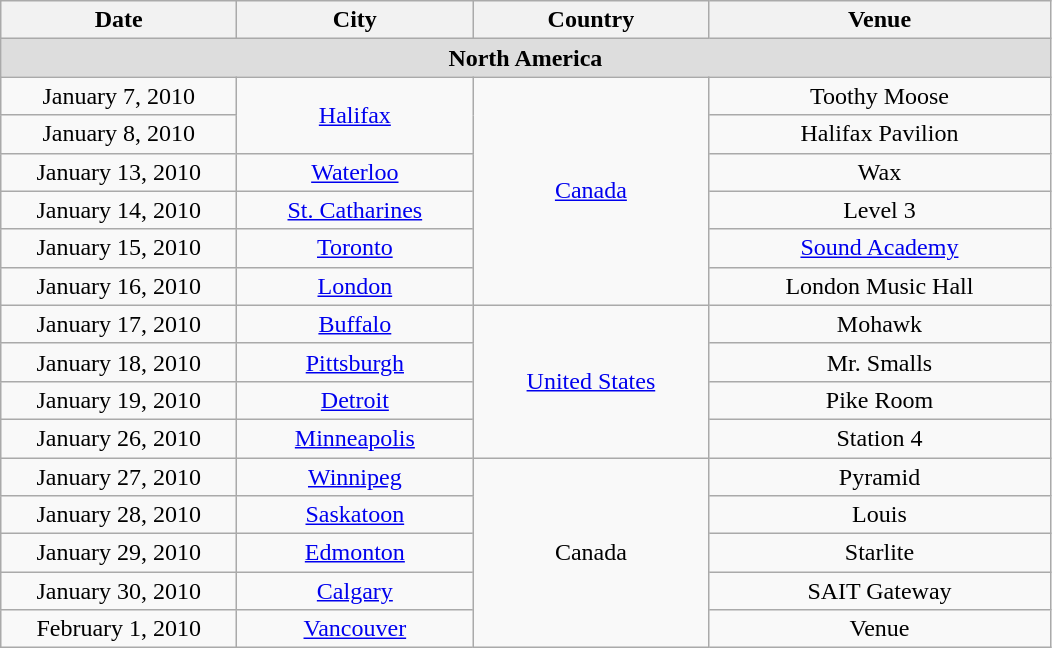<table class="wikitable" style="text-align:center;">
<tr>
<th width="150">Date</th>
<th width="150">City</th>
<th width="150">Country</th>
<th width="220">Venue</th>
</tr>
<tr bgcolor="#DDDDDD">
<td colspan=4><strong>North America</strong></td>
</tr>
<tr>
<td>January 7, 2010</td>
<td rowspan="2"><a href='#'>Halifax</a></td>
<td rowspan="6"><a href='#'>Canada</a></td>
<td>Toothy Moose</td>
</tr>
<tr>
<td>January 8, 2010</td>
<td>Halifax Pavilion</td>
</tr>
<tr>
<td>January 13, 2010</td>
<td><a href='#'>Waterloo</a></td>
<td>Wax</td>
</tr>
<tr>
<td>January 14, 2010</td>
<td><a href='#'>St. Catharines</a></td>
<td>Level 3</td>
</tr>
<tr>
<td>January 15, 2010</td>
<td><a href='#'>Toronto</a></td>
<td><a href='#'>Sound Academy</a></td>
</tr>
<tr>
<td>January 16, 2010</td>
<td><a href='#'>London</a></td>
<td>London Music Hall</td>
</tr>
<tr>
<td>January 17, 2010</td>
<td><a href='#'>Buffalo</a></td>
<td rowspan="4"><a href='#'>United States</a></td>
<td>Mohawk</td>
</tr>
<tr>
<td>January 18, 2010</td>
<td><a href='#'>Pittsburgh</a></td>
<td>Mr. Smalls</td>
</tr>
<tr>
<td>January 19, 2010</td>
<td><a href='#'>Detroit</a></td>
<td>Pike Room</td>
</tr>
<tr>
<td>January 26, 2010</td>
<td><a href='#'>Minneapolis</a></td>
<td>Station 4</td>
</tr>
<tr>
<td>January 27, 2010</td>
<td><a href='#'>Winnipeg</a></td>
<td rowspan="5">Canada</td>
<td>Pyramid</td>
</tr>
<tr>
<td>January 28, 2010</td>
<td><a href='#'>Saskatoon</a></td>
<td>Louis</td>
</tr>
<tr>
<td>January 29, 2010</td>
<td><a href='#'>Edmonton</a></td>
<td>Starlite</td>
</tr>
<tr>
<td>January 30, 2010</td>
<td><a href='#'>Calgary</a></td>
<td>SAIT Gateway</td>
</tr>
<tr>
<td>February 1, 2010</td>
<td><a href='#'>Vancouver</a></td>
<td>Venue</td>
</tr>
</table>
